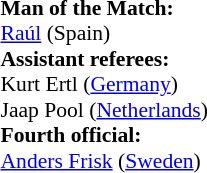<table style="width:100%; font-size:90%;">
<tr>
<td><br><strong>Man of the Match:</strong>
<br><a href='#'>Raúl</a> (Spain)<br><strong>Assistant referees:</strong>
<br>Kurt Ertl (<a href='#'>Germany</a>)
<br>Jaap Pool (<a href='#'>Netherlands</a>)
<br><strong>Fourth official:</strong>
<br><a href='#'>Anders Frisk</a> (<a href='#'>Sweden</a>)</td>
</tr>
</table>
